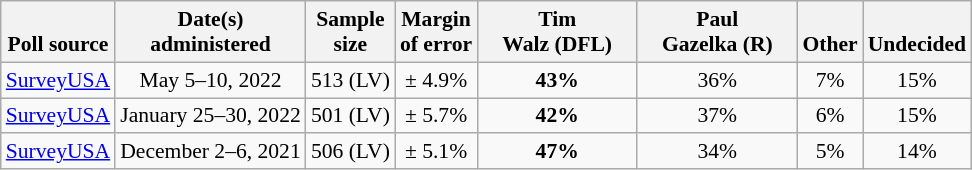<table class="wikitable" style="font-size:90%;text-align:center;">
<tr valign=bottom>
<th>Poll source</th>
<th>Date(s)<br>administered</th>
<th>Sample<br>size</th>
<th>Margin<br>of error</th>
<th style="width:100px;">Tim<br>Walz (DFL)</th>
<th style="width:100px;">Paul<br>Gazelka (R)</th>
<th>Other</th>
<th>Undecided</th>
</tr>
<tr>
<td style="text-align:left;"><a href='#'>SurveyUSA</a></td>
<td>May 5–10, 2022</td>
<td>513 (LV)</td>
<td>± 4.9%</td>
<td><strong>43%</strong></td>
<td>36%</td>
<td>7%</td>
<td>15%</td>
</tr>
<tr>
<td style="text-align:left;"><a href='#'>SurveyUSA</a></td>
<td>January 25–30, 2022</td>
<td>501 (LV)</td>
<td>± 5.7%</td>
<td><strong>42%</strong></td>
<td>37%</td>
<td>6%</td>
<td>15%</td>
</tr>
<tr>
<td style="text-align:left;"><a href='#'>SurveyUSA</a></td>
<td>December 2–6, 2021</td>
<td>506 (LV)</td>
<td>± 5.1%</td>
<td><strong>47%</strong></td>
<td>34%</td>
<td>5%</td>
<td>14%</td>
</tr>
</table>
